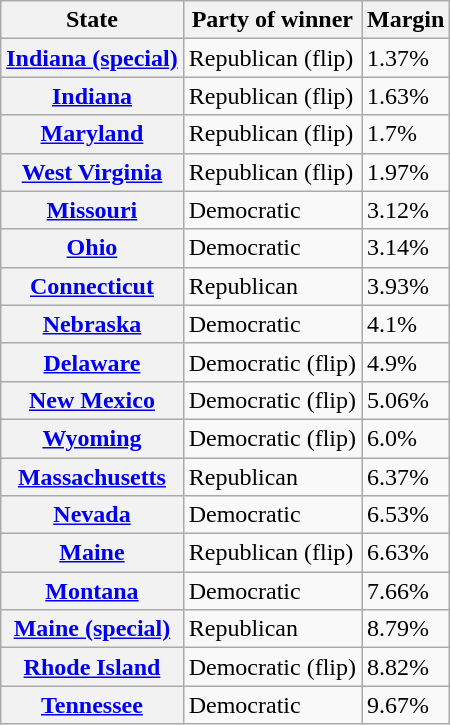<table class="wikitable sortable">
<tr>
<th>State</th>
<th>Party of winner</th>
<th>Margin</th>
</tr>
<tr>
<th><a href='#'>Indiana (special)</a></th>
<td data-sort-value=1 >Republican (flip)</td>
<td>1.37%</td>
</tr>
<tr>
<th><a href='#'>Indiana</a></th>
<td data-sort-value=-1 >Republican (flip)</td>
<td>1.63%</td>
</tr>
<tr>
<th><a href='#'>Maryland</a></th>
<td data-sort-value=1 >Republican (flip)</td>
<td>1.7%</td>
</tr>
<tr>
<th><a href='#'>West Virginia</a></th>
<td data-sort-value=1 >Republican (flip)</td>
<td>1.97%</td>
</tr>
<tr>
<th><a href='#'>Missouri</a></th>
<td data-sort-value=1 >Democratic</td>
<td>3.12%</td>
</tr>
<tr>
<th><a href='#'>Ohio</a></th>
<td data-sort-value=1 >Democratic</td>
<td>3.14%</td>
</tr>
<tr>
<th><a href='#'>Connecticut</a></th>
<td data-sort-value=1 >Republican</td>
<td>3.93%</td>
</tr>
<tr>
<th><a href='#'>Nebraska</a></th>
<td data-sort-value=1 >Democratic</td>
<td>4.1%</td>
</tr>
<tr>
<th><a href='#'>Delaware</a></th>
<td data-sort-value=-1 >Democratic (flip)</td>
<td>4.9%</td>
</tr>
<tr>
<th><a href='#'>New Mexico</a></th>
<td data-sort-value=1 >Democratic (flip)</td>
<td>5.06%</td>
</tr>
<tr>
<th><a href='#'>Wyoming</a></th>
<td data-sort-value=1 >Democratic (flip)</td>
<td>6.0%</td>
</tr>
<tr>
<th><a href='#'>Massachusetts</a></th>
<td data-sort-value=1 >Republican</td>
<td>6.37%</td>
</tr>
<tr>
<th><a href='#'>Nevada</a></th>
<td data-sort-value=1 >Democratic</td>
<td>6.53%</td>
</tr>
<tr>
<th><a href='#'>Maine</a></th>
<td data-sort-value=-1 >Republican (flip)</td>
<td>6.63%</td>
</tr>
<tr>
<th><a href='#'>Montana</a></th>
<td data-sort-value=1 >Democratic</td>
<td>7.66%</td>
</tr>
<tr>
<th><a href='#'>Maine (special)</a></th>
<td data-sort-value=-1 >Republican</td>
<td>8.79%</td>
</tr>
<tr>
<th><a href='#'>Rhode Island</a></th>
<td data-sort-value=1 >Democratic (flip)</td>
<td>8.82%</td>
</tr>
<tr>
<th><a href='#'>Tennessee</a></th>
<td data-sort-value=1 >Democratic</td>
<td>9.67%</td>
</tr>
</table>
